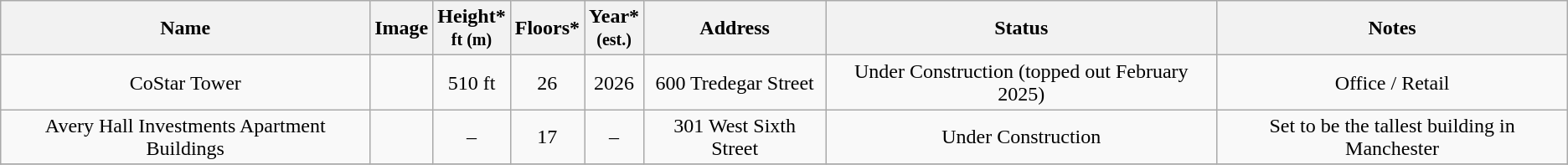<table class="wikitable sortable" style="text-align:center">
<tr>
<th>Name</th>
<th class=unsortable>Image</th>
<th>Height*<br><small>ft (m)</small></th>
<th>Floors*</th>
<th>Year*<br><small>(est.)</small></th>
<th>Address</th>
<th>Status</th>
<th class="unsortable">Notes</th>
</tr>
<tr>
<td>CoStar Tower</td>
<td></td>
<td>510 ft</td>
<td>26</td>
<td>2026</td>
<td>600 Tredegar Street</td>
<td>Under Construction (topped out February 2025)</td>
<td>Office / Retail</td>
</tr>
<tr>
<td>Avery Hall Investments Apartment Buildings</td>
<td></td>
<td>–</td>
<td>17</td>
<td>–</td>
<td>301 West Sixth Street</td>
<td>Under Construction</td>
<td>Set to be the tallest building in Manchester</td>
</tr>
<tr>
</tr>
</table>
